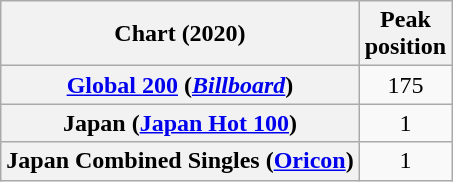<table class="wikitable sortable plainrowheaders" style="text-align:center">
<tr>
<th scope="col">Chart (2020)</th>
<th scope="col">Peak<br>position</th>
</tr>
<tr>
<th scope="row"><a href='#'>Global 200</a> (<em><a href='#'>Billboard</a></em>)</th>
<td>175</td>
</tr>
<tr>
<th scope="row">Japan (<a href='#'>Japan Hot 100</a>)</th>
<td>1</td>
</tr>
<tr>
<th scope="row">Japan Combined Singles (<a href='#'>Oricon</a>)</th>
<td>1</td>
</tr>
</table>
